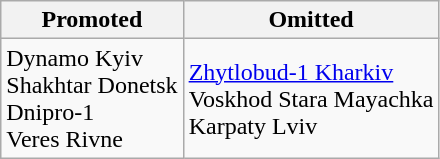<table class="wikitable">
<tr>
<th>Promoted</th>
<th>Omitted</th>
</tr>
<tr>
<td>Dynamo Kyiv<br>Shakhtar Donetsk<br>Dnipro-1<br>Veres Rivne</td>
<td><a href='#'>Zhytlobud-1 Kharkiv</a><br>Voskhod Stara Mayachka<br>Karpaty Lviv</td>
</tr>
</table>
